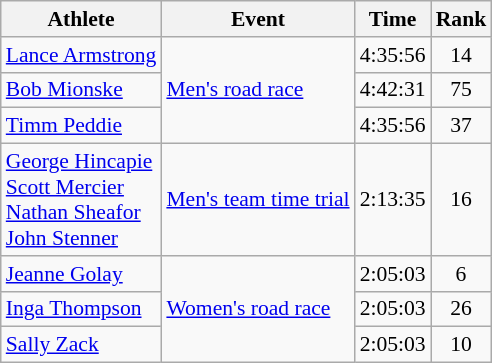<table class=wikitable style=font-size:90%;text-align:center>
<tr>
<th>Athlete</th>
<th>Event</th>
<th>Time</th>
<th>Rank</th>
</tr>
<tr>
<td align=left><a href='#'>Lance Armstrong</a></td>
<td align=left rowspan=3><a href='#'>Men's road race</a></td>
<td>4:35:56</td>
<td>14</td>
</tr>
<tr>
<td align=left><a href='#'>Bob Mionske</a></td>
<td>4:42:31</td>
<td>75</td>
</tr>
<tr>
<td align=left><a href='#'>Timm Peddie</a></td>
<td>4:35:56</td>
<td>37</td>
</tr>
<tr>
<td align=left><a href='#'>George Hincapie</a><br><a href='#'>Scott Mercier</a><br><a href='#'>Nathan Sheafor</a><br><a href='#'>John Stenner</a></td>
<td align=left><a href='#'>Men's team time trial</a></td>
<td>2:13:35</td>
<td>16</td>
</tr>
<tr>
<td align=left><a href='#'>Jeanne Golay</a></td>
<td align=left rowspan=3><a href='#'>Women's road race</a></td>
<td>2:05:03</td>
<td>6</td>
</tr>
<tr>
<td align=left><a href='#'>Inga Thompson</a></td>
<td>2:05:03</td>
<td>26</td>
</tr>
<tr>
<td align=left><a href='#'>Sally Zack</a></td>
<td>2:05:03</td>
<td>10</td>
</tr>
</table>
